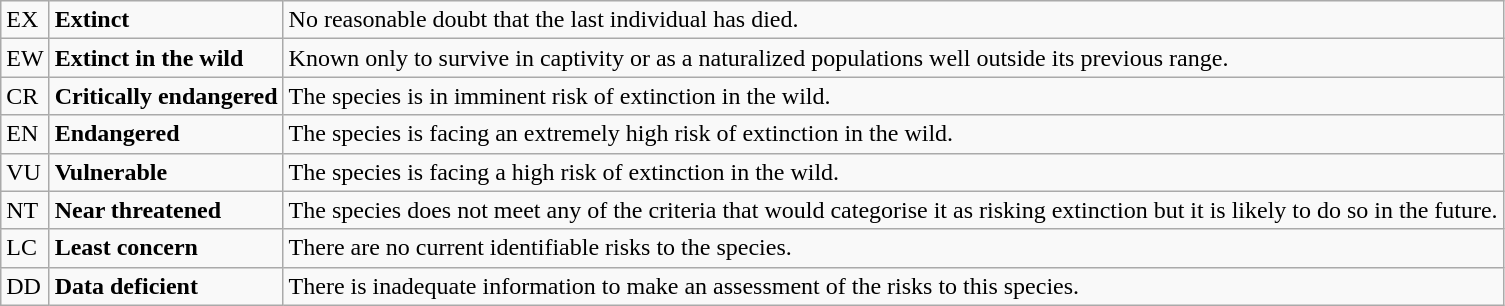<table class="wikitable" style="text-align:left">
<tr>
<td>EX</td>
<td><strong>Extinct</strong></td>
<td>No reasonable doubt that the last individual has died.</td>
</tr>
<tr>
<td>EW</td>
<td><strong>Extinct in the wild</strong></td>
<td>Known only to survive in captivity or as a naturalized populations well outside its previous range.</td>
</tr>
<tr>
<td>CR</td>
<td><strong>Critically endangered</strong></td>
<td>The species is in imminent risk of extinction in the wild.</td>
</tr>
<tr>
<td>EN</td>
<td><strong>Endangered</strong></td>
<td>The species is facing an extremely high risk of extinction in the wild.</td>
</tr>
<tr>
<td>VU</td>
<td><strong>Vulnerable</strong></td>
<td>The species is facing a high risk of extinction in the wild.</td>
</tr>
<tr>
<td>NT</td>
<td><strong>Near threatened</strong></td>
<td>The species does not meet any of the criteria that would categorise it as risking extinction but it is likely to do so in the future.</td>
</tr>
<tr>
<td>LC</td>
<td><strong>Least concern</strong></td>
<td>There are no current identifiable risks to the species.</td>
</tr>
<tr>
<td>DD</td>
<td><strong>Data deficient</strong></td>
<td>There is inadequate information to make an assessment of the risks to this species.</td>
</tr>
</table>
